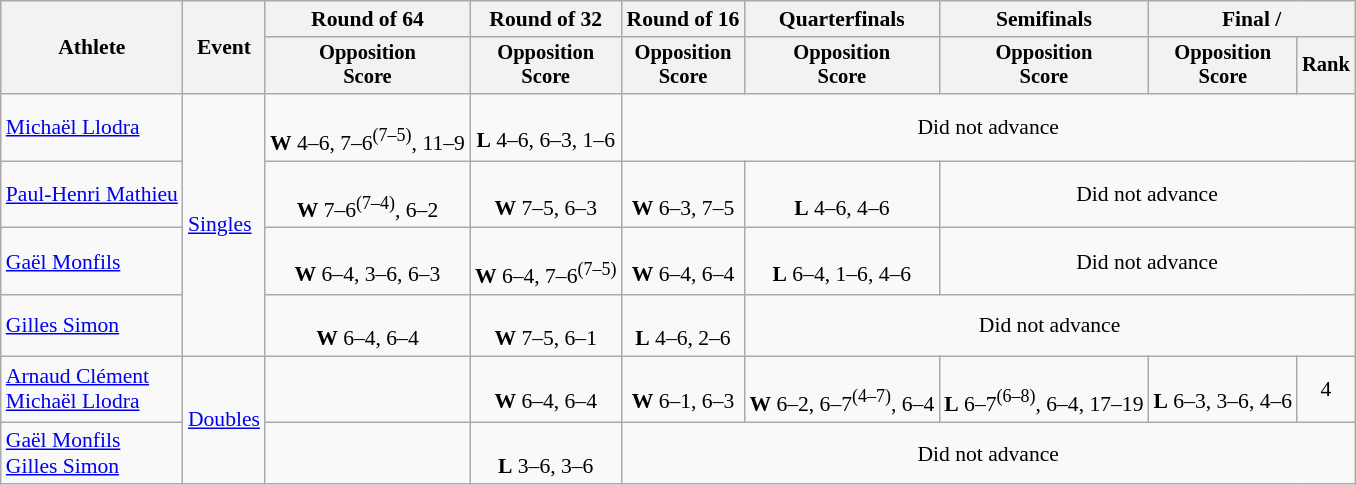<table class=wikitable style="font-size:90%">
<tr>
<th rowspan="2">Athlete</th>
<th rowspan="2">Event</th>
<th>Round of 64</th>
<th>Round of 32</th>
<th>Round of 16</th>
<th>Quarterfinals</th>
<th>Semifinals</th>
<th colspan=2>Final / </th>
</tr>
<tr style="font-size:95%">
<th>Opposition<br>Score</th>
<th>Opposition<br>Score</th>
<th>Opposition<br>Score</th>
<th>Opposition<br>Score</th>
<th>Opposition<br>Score</th>
<th>Opposition<br>Score</th>
<th>Rank</th>
</tr>
<tr align=center>
<td align=left><a href='#'>Michaël Llodra</a></td>
<td align=left rowspan=4><a href='#'>Singles</a></td>
<td><br><strong>W</strong> 4–6, 7–6<sup>(7–5)</sup>, 11–9</td>
<td><br><strong>L</strong> 4–6, 6–3, 1–6</td>
<td colspan=5>Did not advance</td>
</tr>
<tr align=center>
<td align=left><a href='#'>Paul-Henri Mathieu</a></td>
<td><br><strong>W</strong> 7–6<sup>(7–4)</sup>, 6–2</td>
<td><br><strong>W</strong> 7–5, 6–3</td>
<td><br><strong>W</strong> 6–3, 7–5</td>
<td><br><strong>L</strong> 4–6, 4–6</td>
<td colspan=4>Did not advance</td>
</tr>
<tr align=center>
<td align=left><a href='#'>Gaël Monfils</a></td>
<td><br><strong>W</strong> 6–4, 3–6, 6–3</td>
<td><br><strong>W</strong> 6–4, 7–6<sup>(7–5)</sup></td>
<td><br><strong>W</strong> 6–4, 6–4</td>
<td><br><strong>L</strong> 6–4, 1–6, 4–6</td>
<td colspan=4>Did not advance</td>
</tr>
<tr align=center>
<td align=left><a href='#'>Gilles Simon</a></td>
<td><br><strong>W</strong> 6–4, 6–4</td>
<td><br><strong>W</strong> 7–5, 6–1</td>
<td><br><strong>L</strong> 4–6, 2–6</td>
<td colspan=5>Did not advance</td>
</tr>
<tr align=center>
<td align=left><a href='#'>Arnaud Clément</a><br><a href='#'>Michaël Llodra</a></td>
<td align=left rowspan=2><a href='#'>Doubles</a></td>
<td></td>
<td><br><strong>W</strong> 6–4, 6–4</td>
<td><br><strong>W</strong> 6–1, 6–3</td>
<td><br><strong>W</strong> 6–2, 6–7<sup>(4–7)</sup>, 6–4</td>
<td><br><strong>L</strong> 6–7<sup>(6–8)</sup>, 6–4, 17–19</td>
<td><br><strong>L</strong> 6–3, 3–6, 4–6</td>
<td>4</td>
</tr>
<tr align=center>
<td align=left><a href='#'>Gaël Monfils</a><br><a href='#'>Gilles Simon</a></td>
<td></td>
<td><br><strong>L</strong> 3–6, 3–6</td>
<td colspan=5>Did not advance</td>
</tr>
</table>
